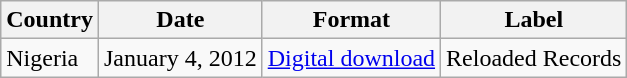<table class="wikitable">
<tr>
<th>Country</th>
<th>Date</th>
<th>Format</th>
<th>Label</th>
</tr>
<tr>
<td>Nigeria</td>
<td>January 4, 2012</td>
<td><a href='#'>Digital download</a></td>
<td>Reloaded Records</td>
</tr>
</table>
